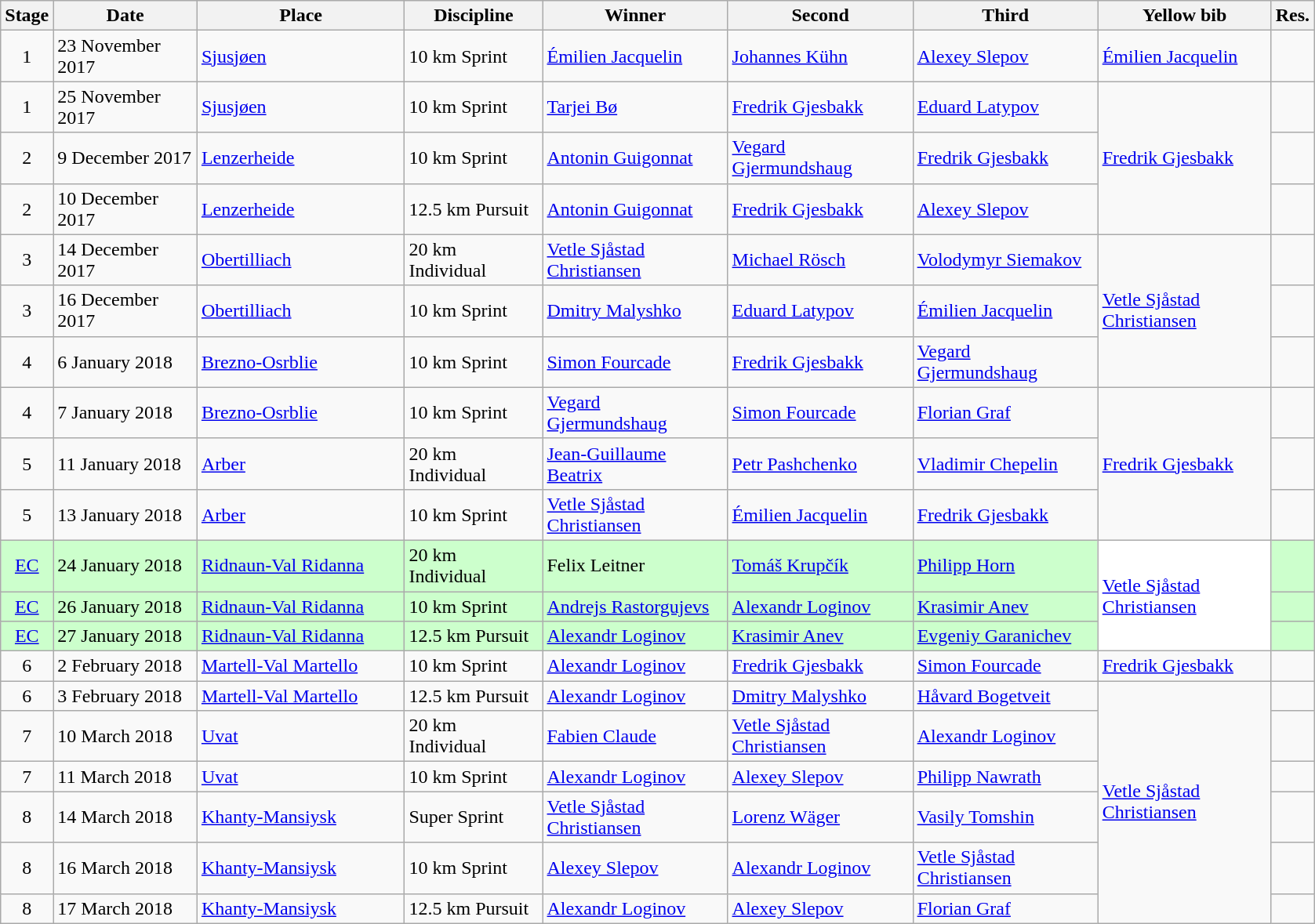<table class="wikitable">
<tr>
<th width="20">Stage</th>
<th width="115">Date</th>
<th width="169">Place</th>
<th width="110">Discipline</th>
<th width="150">Winner</th>
<th width="150">Second</th>
<th width="150">Third</th>
<th width="140">Yellow bib <br> </th>
<th width="10">Res.</th>
</tr>
<tr>
<td align=center>1</td>
<td>23 November 2017</td>
<td> <a href='#'>Sjusjøen</a></td>
<td>10 km Sprint</td>
<td> <a href='#'>Émilien Jacquelin</a></td>
<td> <a href='#'>Johannes Kühn</a></td>
<td> <a href='#'>Alexey Slepov</a></td>
<td> <a href='#'>Émilien Jacquelin</a></td>
<td></td>
</tr>
<tr>
<td align=center>1</td>
<td>25 November 2017</td>
<td> <a href='#'>Sjusjøen</a></td>
<td>10 km Sprint</td>
<td> <a href='#'>Tarjei Bø</a></td>
<td> <a href='#'>Fredrik Gjesbakk</a></td>
<td> <a href='#'>Eduard Latypov</a></td>
<td rowspan=3> <a href='#'>Fredrik Gjesbakk</a></td>
<td></td>
</tr>
<tr>
<td align=center>2</td>
<td>9 December 2017</td>
<td> <a href='#'>Lenzerheide</a></td>
<td>10 km Sprint</td>
<td> <a href='#'>Antonin Guigonnat</a></td>
<td> <a href='#'>Vegard Gjermundshaug</a></td>
<td> <a href='#'>Fredrik Gjesbakk</a></td>
<td></td>
</tr>
<tr>
<td align=center>2</td>
<td>10 December 2017</td>
<td> <a href='#'>Lenzerheide</a></td>
<td>12.5 km Pursuit</td>
<td> <a href='#'>Antonin Guigonnat</a></td>
<td> <a href='#'>Fredrik Gjesbakk</a></td>
<td> <a href='#'>Alexey Slepov</a></td>
<td></td>
</tr>
<tr>
<td align=center>3</td>
<td>14 December 2017</td>
<td> <a href='#'>Obertilliach</a></td>
<td>20 km Individual</td>
<td> <a href='#'>Vetle Sjåstad Christiansen</a></td>
<td> <a href='#'>Michael Rösch</a></td>
<td> <a href='#'>Volodymyr Siemakov</a></td>
<td rowspan=3> <a href='#'>Vetle Sjåstad Christiansen</a></td>
<td></td>
</tr>
<tr>
<td align=center>3</td>
<td>16 December 2017</td>
<td> <a href='#'>Obertilliach</a></td>
<td>10 km Sprint</td>
<td> <a href='#'>Dmitry Malyshko</a></td>
<td> <a href='#'>Eduard Latypov</a></td>
<td> <a href='#'>Émilien Jacquelin</a></td>
<td></td>
</tr>
<tr>
<td align=center>4</td>
<td>6 January 2018</td>
<td> <a href='#'>Brezno-Osrblie</a></td>
<td>10 km Sprint</td>
<td> <a href='#'>Simon Fourcade</a></td>
<td> <a href='#'>Fredrik Gjesbakk</a></td>
<td> <a href='#'>Vegard Gjermundshaug</a></td>
<td></td>
</tr>
<tr>
<td align=center>4</td>
<td>7 January 2018</td>
<td> <a href='#'>Brezno-Osrblie</a></td>
<td>10 km Sprint</td>
<td> <a href='#'>Vegard Gjermundshaug</a></td>
<td> <a href='#'>Simon Fourcade</a></td>
<td> <a href='#'>Florian Graf</a></td>
<td rowspan=3> <a href='#'>Fredrik Gjesbakk</a></td>
<td></td>
</tr>
<tr>
<td align=center>5</td>
<td>11 January 2018</td>
<td> <a href='#'>Arber</a></td>
<td>20 km Individual</td>
<td> <a href='#'>Jean-Guillaume Beatrix</a></td>
<td> <a href='#'>Petr Pashchenko</a></td>
<td> <a href='#'>Vladimir Chepelin</a></td>
<td></td>
</tr>
<tr>
<td align=center>5</td>
<td>13 January 2018</td>
<td> <a href='#'>Arber</a></td>
<td>10 km Sprint</td>
<td> <a href='#'>Vetle Sjåstad Christiansen</a></td>
<td> <a href='#'>Émilien Jacquelin</a></td>
<td> <a href='#'>Fredrik Gjesbakk</a></td>
<td></td>
</tr>
<tr style="background:#CCFFCC">
<td align=center><a href='#'>EC</a></td>
<td>24 January 2018</td>
<td> <a href='#'>Ridnaun-Val Ridanna</a></td>
<td>20 km Individual</td>
<td> Felix Leitner</td>
<td> <a href='#'>Tomáš Krupčík</a></td>
<td> <a href='#'>Philipp Horn</a></td>
<td rowspan=3 style="background:#FFFFFF"> <a href='#'>Vetle Sjåstad Christiansen</a></td>
<td></td>
</tr>
<tr style="background:#CCFFCC">
<td align=center><a href='#'>EC</a></td>
<td>26 January 2018</td>
<td> <a href='#'>Ridnaun-Val Ridanna</a></td>
<td>10 km Sprint</td>
<td> <a href='#'>Andrejs Rastorgujevs</a></td>
<td> <a href='#'>Alexandr Loginov</a></td>
<td> <a href='#'>Krasimir Anev</a></td>
<td></td>
</tr>
<tr style="background:#CCFFCC">
<td align=center><a href='#'>EC</a></td>
<td>27 January 2018</td>
<td> <a href='#'>Ridnaun-Val Ridanna</a></td>
<td>12.5 km Pursuit</td>
<td> <a href='#'>Alexandr Loginov</a></td>
<td> <a href='#'>Krasimir Anev</a></td>
<td> <a href='#'>Evgeniy Garanichev</a></td>
<td></td>
</tr>
<tr>
<td align=center>6</td>
<td>2 February 2018</td>
<td> <a href='#'>Martell-Val Martello</a></td>
<td>10 km Sprint</td>
<td> <a href='#'>Alexandr Loginov</a></td>
<td> <a href='#'>Fredrik Gjesbakk</a></td>
<td> <a href='#'>Simon Fourcade</a></td>
<td> <a href='#'>Fredrik Gjesbakk</a></td>
<td></td>
</tr>
<tr>
<td align=center>6</td>
<td>3 February 2018</td>
<td> <a href='#'>Martell-Val Martello</a></td>
<td>12.5 km Pursuit</td>
<td> <a href='#'>Alexandr Loginov</a></td>
<td> <a href='#'>Dmitry Malyshko</a></td>
<td> <a href='#'>Håvard Bogetveit</a></td>
<td rowspan="6"> <a href='#'>Vetle Sjåstad Christiansen</a></td>
<td></td>
</tr>
<tr>
<td align=center>7</td>
<td>10 March 2018</td>
<td> <a href='#'>Uvat</a></td>
<td>20 km Individual</td>
<td> <a href='#'>Fabien Claude</a></td>
<td> <a href='#'>Vetle Sjåstad Christiansen</a></td>
<td> <a href='#'>Alexandr Loginov</a></td>
<td></td>
</tr>
<tr>
<td align=center>7</td>
<td>11 March 2018</td>
<td> <a href='#'>Uvat</a></td>
<td>10 km Sprint</td>
<td> <a href='#'>Alexandr Loginov</a></td>
<td> <a href='#'>Alexey Slepov</a></td>
<td> <a href='#'>Philipp Nawrath</a></td>
<td></td>
</tr>
<tr>
<td align=center>8</td>
<td>14 March 2018</td>
<td> <a href='#'>Khanty-Mansiysk</a></td>
<td>Super Sprint</td>
<td> <a href='#'>Vetle Sjåstad Christiansen</a></td>
<td> <a href='#'>Lorenz Wäger</a></td>
<td> <a href='#'>Vasily Tomshin</a></td>
<td></td>
</tr>
<tr>
<td align=center>8</td>
<td>16 March 2018</td>
<td> <a href='#'>Khanty-Mansiysk</a></td>
<td>10 km Sprint</td>
<td> <a href='#'>Alexey Slepov</a></td>
<td> <a href='#'>Alexandr Loginov</a></td>
<td> <a href='#'>Vetle Sjåstad Christiansen</a></td>
<td></td>
</tr>
<tr>
<td align=center>8</td>
<td>17 March 2018</td>
<td> <a href='#'>Khanty-Mansiysk</a></td>
<td>12.5 km Pursuit</td>
<td> <a href='#'>Alexandr Loginov</a></td>
<td> <a href='#'>Alexey Slepov</a></td>
<td> <a href='#'>Florian Graf</a></td>
<td></td>
</tr>
</table>
